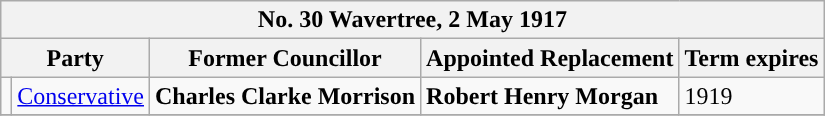<table class="wikitable">
<tr>
<th colspan="5"><strong>No. 30 Wavertree, 2 May 1917</strong></th>
</tr>
<tr>
<th colspan="2">Party</th>
<th>Former Councillor</th>
<th>Appointed Replacement</th>
<th>Term expires</th>
</tr>
<tr>
<td style="background-color:"></td>
<td><a href='#'>Conservative</a></td>
<td><strong>Charles Clarke Morrison</strong></td>
<td><strong>Robert Henry Morgan</strong></td>
<td>1919</td>
</tr>
<tr>
</tr>
</table>
